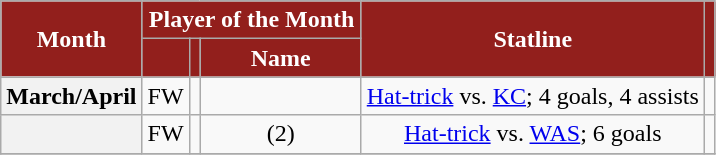<table class="wikitable sortable" style="text-align:center;">
<tr>
<th rowspan=2 style="background:#921f1c; color:#fff;" scope="col">Month</th>
<th colspan=3 style="background:#921f1c; color:#fff;" scope="colgroup">Player of the Month</th>
<th rowspan=2 style="background:#921f1c; color:#fff;" scope="col">Statline</th>
<th rowspan=2 style="background:#921f1c; color:#fff;" scope="col"></th>
</tr>
<tr>
<th style="background:#921f1c; color:#fff;" scope="col"></th>
<th style="background:#921f1c; color:#fff;" scope="col"></th>
<th style="background:#921f1c; color:#fff; width:100px;" scope="col">Name</th>
</tr>
<tr>
<th scope="row">March/April</th>
<td>FW</td>
<td></td>
<td></td>
<td><a href='#'>Hat-trick</a> vs. <a href='#'>KC</a>; 4 goals, 4 assists</td>
<td></td>
</tr>
<tr>
<th scope="row"></th>
<td>FW</td>
<td></td>
<td> (2)</td>
<td><a href='#'>Hat-trick</a> vs. <a href='#'>WAS</a>; 6 goals</td>
<td></td>
</tr>
<tr>
</tr>
</table>
